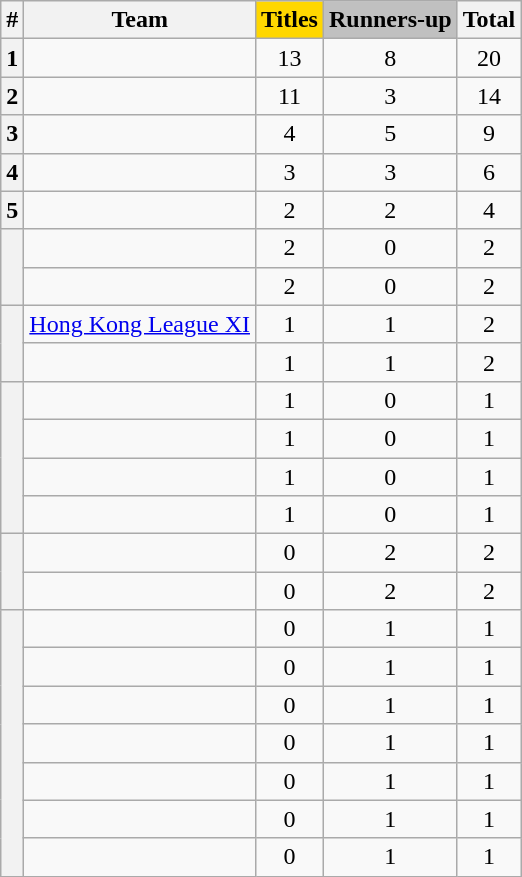<table class="wikitable plainrowheaders sortable" style="text-align: center;">
<tr>
<th>#</th>
<th>Team</th>
<th style="background:gold;"> Titles</th>
<th style="background:silver;"> Runners-up</th>
<th>Total</th>
</tr>
<tr>
<th scope="row" style="text-align: center;">1</th>
<td align=left></td>
<td>13</td>
<td>8</td>
<td>20</td>
</tr>
<tr>
<th scope="row" style="text-align: center;">2</th>
<td align=left></td>
<td>11</td>
<td>3</td>
<td>14</td>
</tr>
<tr>
<th scope="row" style="text-align: center;">3</th>
<td align=left></td>
<td>4</td>
<td>5</td>
<td>9</td>
</tr>
<tr>
<th scope="row" style="text-align: center;">4</th>
<td align=left></td>
<td>3</td>
<td>3</td>
<td>6</td>
</tr>
<tr>
<th scope="row" style="text-align: center;">5</th>
<td align=left></td>
<td>2</td>
<td>2</td>
<td>4</td>
</tr>
<tr>
<th rowspan="2" style="text-align: center;"></th>
<td align=left></td>
<td>2</td>
<td>0</td>
<td>2</td>
</tr>
<tr>
<td align=left></td>
<td>2</td>
<td>0</td>
<td>2</td>
</tr>
<tr>
<th rowspan="2" style="text-align: center;"></th>
<td align=left> <a href='#'>Hong Kong League XI</a></td>
<td>1</td>
<td>1</td>
<td>2</td>
</tr>
<tr>
<td align=left></td>
<td>1</td>
<td>1</td>
<td>2</td>
</tr>
<tr>
<th rowspan="4" style="text-align: center;"></th>
<td align=left></td>
<td>1</td>
<td>0</td>
<td>1</td>
</tr>
<tr>
<td align=left></td>
<td>1</td>
<td>0</td>
<td>1</td>
</tr>
<tr>
<td align=left></td>
<td>1</td>
<td>0</td>
<td>1</td>
</tr>
<tr>
<td align=left></td>
<td>1</td>
<td>0</td>
<td>1</td>
</tr>
<tr>
<th rowspan="2" style="text-align: center;"></th>
<td align=left></td>
<td>0</td>
<td>2</td>
<td>2</td>
</tr>
<tr>
<td align=left></td>
<td>0</td>
<td>2</td>
<td>2</td>
</tr>
<tr>
<th rowspan="7" style="text-align: center;"></th>
<td align=left></td>
<td>0</td>
<td>1</td>
<td>1</td>
</tr>
<tr>
<td align=left></td>
<td>0</td>
<td>1</td>
<td>1</td>
</tr>
<tr>
<td align=left></td>
<td>0</td>
<td>1</td>
<td>1</td>
</tr>
<tr>
<td align=left></td>
<td>0</td>
<td>1</td>
<td>1</td>
</tr>
<tr>
<td align=left></td>
<td>0</td>
<td>1</td>
<td>1</td>
</tr>
<tr>
<td align=left></td>
<td>0</td>
<td>1</td>
<td>1</td>
</tr>
<tr>
<td align=left></td>
<td>0</td>
<td>1</td>
<td>1</td>
</tr>
</table>
